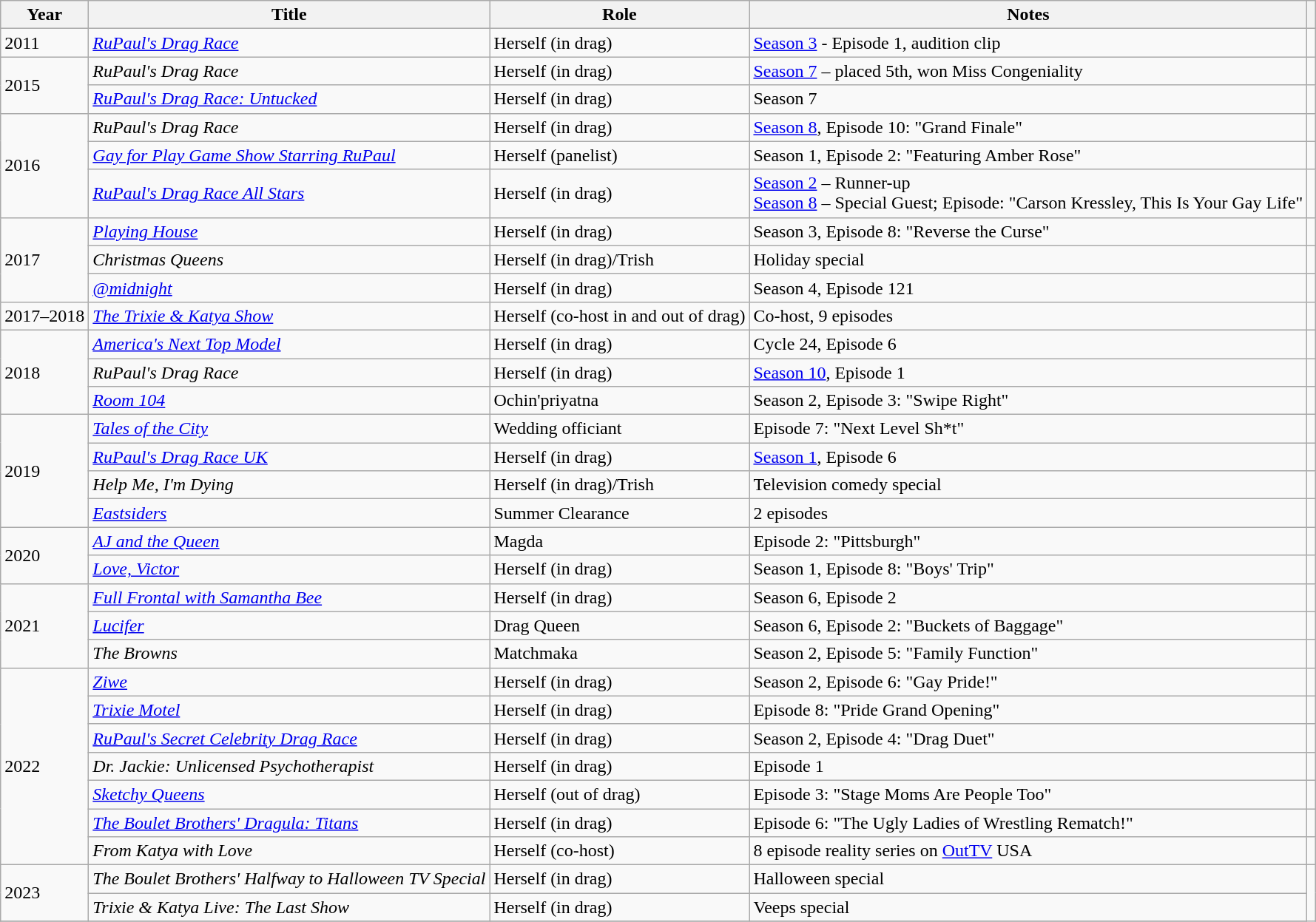<table class="wikitable plainrowheaders" style="text-align:left;">
<tr>
<th>Year</th>
<th>Title</th>
<th>Role</th>
<th>Notes</th>
<th></th>
</tr>
<tr>
<td>2011</td>
<td><em><a href='#'>RuPaul's Drag Race</a></em></td>
<td>Herself (in drag)</td>
<td><a href='#'>Season 3</a> - Episode 1, audition clip</td>
<td></td>
</tr>
<tr>
<td rowspan="2">2015</td>
<td><em>RuPaul's Drag Race</em></td>
<td>Herself (in drag)</td>
<td><a href='#'>Season 7</a> – placed 5th, won Miss Congeniality</td>
<td></td>
</tr>
<tr>
<td><em><a href='#'>RuPaul's Drag Race: Untucked</a></em></td>
<td>Herself (in drag)</td>
<td>Season 7</td>
<td></td>
</tr>
<tr>
<td rowspan="3">2016</td>
<td><em>RuPaul's Drag Race</em></td>
<td>Herself (in drag)</td>
<td><a href='#'>Season 8</a>, Episode 10: "Grand Finale"</td>
<td></td>
</tr>
<tr>
<td><em><a href='#'>Gay for Play Game Show Starring RuPaul</a></em></td>
<td>Herself (panelist)</td>
<td>Season 1, Episode 2: "Featuring Amber Rose"</td>
<td></td>
</tr>
<tr>
<td><em><a href='#'>RuPaul's Drag Race All Stars</a></em></td>
<td>Herself (in drag)</td>
<td><a href='#'>Season 2</a> – Runner-up<br><a href='#'>Season 8</a> – Special Guest; Episode: "Carson Kressley, This Is Your Gay Life"</td>
<td></td>
</tr>
<tr>
<td rowspan="3">2017</td>
<td><em><a href='#'>Playing House</a></em></td>
<td>Herself (in drag)</td>
<td>Season 3, Episode 8: "Reverse the Curse"</td>
<td></td>
</tr>
<tr>
<td><em>Christmas Queens</em></td>
<td>Herself (in drag)/Trish</td>
<td>Holiday special</td>
<td></td>
</tr>
<tr>
<td><em><a href='#'>@midnight</a></em></td>
<td>Herself (in drag)</td>
<td>Season 4, Episode 121</td>
<td></td>
</tr>
<tr>
<td>2017–2018</td>
<td><em><a href='#'>The Trixie & Katya Show</a></em></td>
<td>Herself (co-host in and out of drag)</td>
<td>Co-host, 9 episodes</td>
<td></td>
</tr>
<tr>
<td rowspan="3">2018</td>
<td><em><a href='#'>America's Next Top Model</a></em></td>
<td>Herself (in drag)</td>
<td>Cycle 24, Episode 6</td>
<td></td>
</tr>
<tr>
<td><em>RuPaul's Drag Race</em></td>
<td>Herself (in drag)</td>
<td><a href='#'>Season 10</a>, Episode 1</td>
<td></td>
</tr>
<tr>
<td><em><a href='#'>Room 104</a></em></td>
<td>Ochin'priyatna</td>
<td>Season 2, Episode 3: "Swipe Right"</td>
<td></td>
</tr>
<tr>
<td rowspan="4">2019</td>
<td><em><a href='#'>Tales of the City</a></em></td>
<td>Wedding officiant</td>
<td>Episode 7: "Next Level Sh*t"</td>
<td></td>
</tr>
<tr>
<td><em><a href='#'>RuPaul's Drag Race UK</a></em></td>
<td>Herself (in drag)</td>
<td><a href='#'>Season 1</a>, Episode 6</td>
<td></td>
</tr>
<tr>
<td><em>Help Me, I'm Dying</em></td>
<td>Herself (in drag)/Trish</td>
<td>Television comedy special</td>
<td></td>
</tr>
<tr>
<td><em><a href='#'>Eastsiders</a></em></td>
<td>Summer Clearance</td>
<td>2 episodes</td>
<td></td>
</tr>
<tr>
<td rowspan="2">2020</td>
<td><em><a href='#'>AJ and the Queen</a></em></td>
<td>Magda</td>
<td>Episode 2: "Pittsburgh"</td>
<td></td>
</tr>
<tr>
<td><em><a href='#'>Love, Victor</a></em></td>
<td>Herself (in drag)</td>
<td>Season 1, Episode 8: "Boys' Trip"</td>
<td></td>
</tr>
<tr>
<td rowspan="3">2021</td>
<td><em><a href='#'>Full Frontal with Samantha Bee</a></em></td>
<td>Herself (in drag)</td>
<td>Season 6, Episode 2</td>
<td></td>
</tr>
<tr>
<td><em><a href='#'>Lucifer</a></em></td>
<td>Drag Queen</td>
<td>Season 6, Episode 2: "Buckets of Baggage"</td>
<td></td>
</tr>
<tr>
<td><em>The Browns</em></td>
<td>Matchmaka</td>
<td>Season 2, Episode 5: "Family Function"</td>
<td></td>
</tr>
<tr>
<td rowspan="7">2022</td>
<td><em><a href='#'>Ziwe</a></em></td>
<td>Herself (in drag)</td>
<td>Season 2, Episode 6: "Gay Pride!"</td>
<td></td>
</tr>
<tr>
<td><em><a href='#'>Trixie Motel</a></em></td>
<td>Herself (in drag)</td>
<td>Episode 8: "Pride Grand Opening"</td>
<td></td>
</tr>
<tr>
<td><em><a href='#'>RuPaul's Secret Celebrity Drag Race</a></em></td>
<td>Herself (in drag)</td>
<td>Season 2, Episode 4: "Drag Duet"</td>
<td></td>
</tr>
<tr>
<td><em>Dr. Jackie: Unlicensed Psychotherapist</em></td>
<td>Herself (in drag)</td>
<td>Episode 1</td>
<td></td>
</tr>
<tr>
<td><em><a href='#'>Sketchy Queens</a></em></td>
<td>Herself (out of drag)</td>
<td>Episode 3: "Stage Moms Are People Too"</td>
<td></td>
</tr>
<tr>
<td><em><a href='#'>The Boulet Brothers' Dragula: Titans</a></em></td>
<td>Herself (in drag)</td>
<td>Episode 6: "The Ugly Ladies of Wrestling Rematch!"</td>
<td></td>
</tr>
<tr>
<td><em>From Katya with Love</em></td>
<td>Herself (co-host)</td>
<td>8 episode reality series on <a href='#'>OutTV</a> USA</td>
<td></td>
</tr>
<tr>
<td rowspan="2">2023</td>
<td><em>The Boulet Brothers' Halfway to Halloween TV Special</em></td>
<td>Herself (in drag)</td>
<td>Halloween special</td>
</tr>
<tr>
<td><em>Trixie & Katya Live: The Last Show</em></td>
<td>Herself (in drag)</td>
<td>Veeps special</td>
</tr>
<tr>
</tr>
</table>
